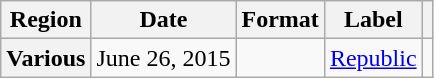<table class="wikitable plainrowheaders">
<tr>
<th scope="col">Region</th>
<th scope="col">Date</th>
<th scope="col">Format</th>
<th scope="col">Label</th>
<th scope="col"></th>
</tr>
<tr>
<th scope="row">Various</th>
<td>June 26, 2015</td>
<td></td>
<td><a href='#'>Republic</a></td>
<td style="text-align:center;"></td>
</tr>
</table>
